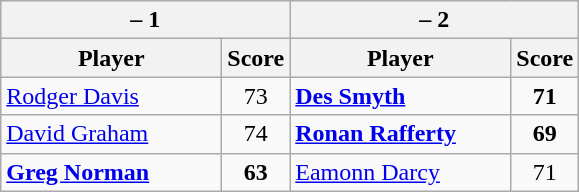<table class=wikitable>
<tr>
<th colspan=2> – 1</th>
<th colspan=2> – 2</th>
</tr>
<tr>
<th width=140>Player</th>
<th>Score</th>
<th width=140>Player</th>
<th>Score</th>
</tr>
<tr>
<td><a href='#'>Rodger Davis</a></td>
<td align=center>73</td>
<td><strong><a href='#'>Des Smyth</a></strong></td>
<td align=center><strong>71</strong></td>
</tr>
<tr>
<td><a href='#'>David Graham</a></td>
<td align=center>74</td>
<td><strong><a href='#'>Ronan Rafferty</a></strong></td>
<td align=center><strong>69</strong></td>
</tr>
<tr>
<td><strong><a href='#'>Greg Norman</a></strong></td>
<td align=center><strong>63</strong></td>
<td><a href='#'>Eamonn Darcy</a></td>
<td align=center>71</td>
</tr>
</table>
